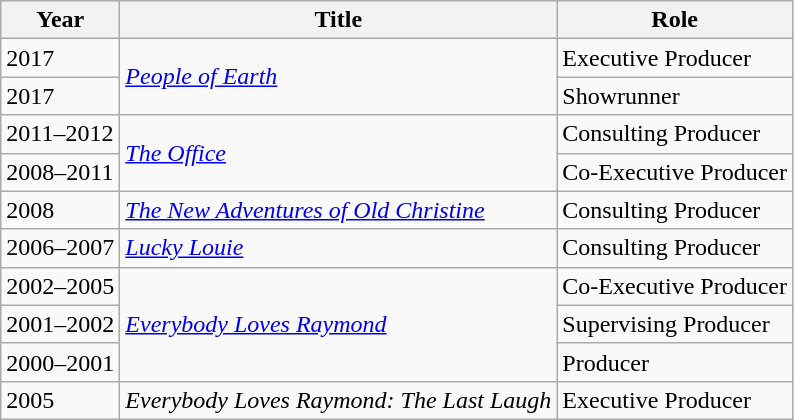<table class="wikitable sortable">
<tr>
<th>Year</th>
<th>Title</th>
<th>Role</th>
</tr>
<tr>
<td>2017</td>
<td rowspan="2"><em><a href='#'>People of Earth</a></em></td>
<td>Executive Producer</td>
</tr>
<tr>
<td>2017</td>
<td>Showrunner</td>
</tr>
<tr>
<td>2011–2012</td>
<td rowspan="2"><em><a href='#'>The Office</a></em></td>
<td>Consulting Producer</td>
</tr>
<tr>
<td>2008–2011</td>
<td>Co-Executive Producer</td>
</tr>
<tr>
<td>2008</td>
<td><em><a href='#'>The New Adventures of Old Christine</a></em></td>
<td>Consulting Producer</td>
</tr>
<tr>
<td>2006–2007</td>
<td><em><a href='#'>Lucky Louie</a></em></td>
<td>Consulting Producer</td>
</tr>
<tr>
<td>2002–2005</td>
<td rowspan="3"><em><a href='#'>Everybody Loves Raymond</a></em></td>
<td>Co-Executive Producer</td>
</tr>
<tr>
<td>2001–2002</td>
<td>Supervising Producer</td>
</tr>
<tr>
<td>2000–2001</td>
<td>Producer</td>
</tr>
<tr>
<td>2005</td>
<td><em>Everybody Loves Raymond: The Last Laugh</em></td>
<td>Executive Producer</td>
</tr>
</table>
